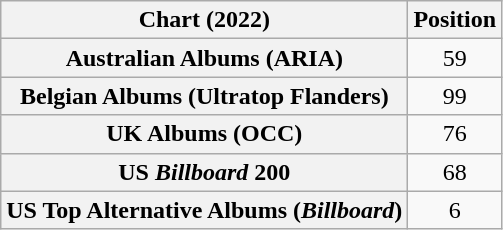<table class="wikitable sortable plainrowheaders" style="text-align:center">
<tr>
<th scope="col">Chart (2022)</th>
<th scope="col">Position</th>
</tr>
<tr>
<th scope="row">Australian Albums (ARIA)</th>
<td>59</td>
</tr>
<tr>
<th scope="row">Belgian Albums (Ultratop Flanders)</th>
<td>99</td>
</tr>
<tr>
<th scope="row">UK Albums (OCC)</th>
<td>76</td>
</tr>
<tr>
<th scope="row">US <em>Billboard</em> 200</th>
<td>68</td>
</tr>
<tr>
<th scope="row">US Top Alternative Albums (<em>Billboard</em>)</th>
<td>6</td>
</tr>
</table>
